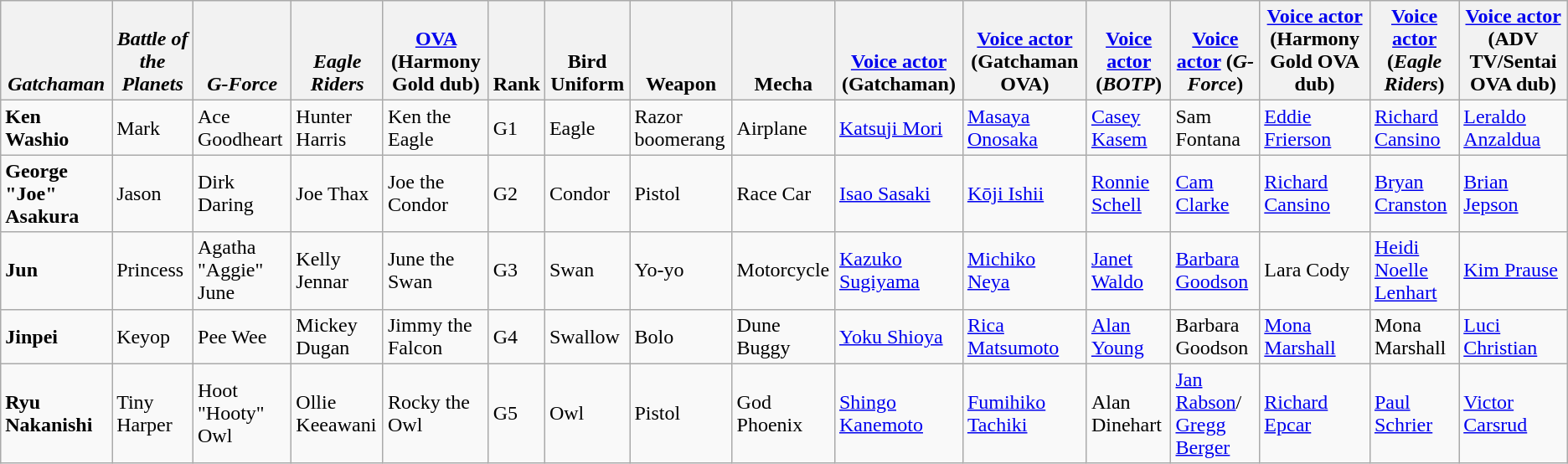<table class=wikitable>
<tr valign=bottom>
<th><em>Gatchaman</em></th>
<th><em>Battle of the Planets</em></th>
<th><em>G-Force</em></th>
<th><em>Eagle Riders</em></th>
<th><a href='#'>OVA</a> (Harmony Gold dub)</th>
<th>Rank</th>
<th>Bird Uniform</th>
<th>Weapon</th>
<th>Mecha</th>
<th><a href='#'>Voice actor</a> (Gatchaman)</th>
<th><a href='#'>Voice actor</a> (Gatchaman OVA)</th>
<th><a href='#'>Voice actor</a> (<em>BOTP</em>)</th>
<th><a href='#'>Voice actor</a> (<em>G-Force</em>)</th>
<th><a href='#'>Voice actor</a> (Harmony Gold OVA dub)</th>
<th><a href='#'>Voice actor</a> (<em>Eagle Riders</em>)</th>
<th><a href='#'>Voice actor</a> (ADV TV/Sentai OVA dub)</th>
</tr>
<tr>
<td><strong>Ken Washio</strong></td>
<td>Mark</td>
<td>Ace Goodheart</td>
<td>Hunter Harris</td>
<td>Ken the Eagle</td>
<td>G1</td>
<td>Eagle</td>
<td>Razor boomerang</td>
<td>Airplane</td>
<td><a href='#'>Katsuji Mori</a></td>
<td><a href='#'>Masaya Onosaka</a></td>
<td><a href='#'>Casey Kasem</a></td>
<td>Sam Fontana</td>
<td><a href='#'>Eddie Frierson</a></td>
<td><a href='#'>Richard Cansino</a></td>
<td><a href='#'>Leraldo Anzaldua</a></td>
</tr>
<tr>
<td><strong>George "Joe" Asakura</strong></td>
<td>Jason</td>
<td>Dirk Daring</td>
<td>Joe Thax</td>
<td>Joe the Condor</td>
<td>G2</td>
<td>Condor</td>
<td>Pistol</td>
<td>Race Car</td>
<td><a href='#'>Isao Sasaki</a></td>
<td><a href='#'>Kōji Ishii</a></td>
<td><a href='#'>Ronnie Schell</a></td>
<td><a href='#'>Cam Clarke</a></td>
<td><a href='#'>Richard Cansino</a></td>
<td><a href='#'>Bryan Cranston</a></td>
<td><a href='#'>Brian Jepson</a></td>
</tr>
<tr>
<td><strong>Jun</strong></td>
<td>Princess</td>
<td>Agatha "Aggie" June</td>
<td>Kelly Jennar</td>
<td>June the Swan</td>
<td>G3</td>
<td>Swan</td>
<td>Yo-yo</td>
<td>Motorcycle</td>
<td><a href='#'>Kazuko Sugiyama</a></td>
<td><a href='#'>Michiko Neya</a></td>
<td><a href='#'>Janet Waldo</a></td>
<td><a href='#'>Barbara Goodson</a></td>
<td>Lara Cody</td>
<td><a href='#'>Heidi Noelle Lenhart</a></td>
<td><a href='#'>Kim Prause</a></td>
</tr>
<tr>
<td><strong>Jinpei</strong></td>
<td>Keyop</td>
<td>Pee Wee</td>
<td>Mickey Dugan</td>
<td>Jimmy the Falcon</td>
<td>G4</td>
<td>Swallow</td>
<td>Bolo</td>
<td>Dune Buggy</td>
<td><a href='#'>Yoku Shioya</a></td>
<td><a href='#'>Rica Matsumoto</a></td>
<td><a href='#'>Alan Young</a></td>
<td>Barbara Goodson</td>
<td><a href='#'>Mona Marshall</a></td>
<td>Mona Marshall</td>
<td><a href='#'>Luci Christian</a></td>
</tr>
<tr>
<td><strong>Ryu Nakanishi</strong></td>
<td>Tiny Harper</td>
<td>Hoot "Hooty" Owl</td>
<td>Ollie Keeawani</td>
<td>Rocky the Owl</td>
<td>G5</td>
<td>Owl</td>
<td>Pistol</td>
<td>God Phoenix</td>
<td><a href='#'>Shingo Kanemoto</a></td>
<td><a href='#'>Fumihiko Tachiki</a></td>
<td>Alan Dinehart</td>
<td><a href='#'>Jan Rabson</a>/ <a href='#'>Gregg Berger</a></td>
<td><a href='#'>Richard Epcar</a></td>
<td><a href='#'>Paul Schrier</a></td>
<td><a href='#'>Victor Carsrud</a></td>
</tr>
</table>
